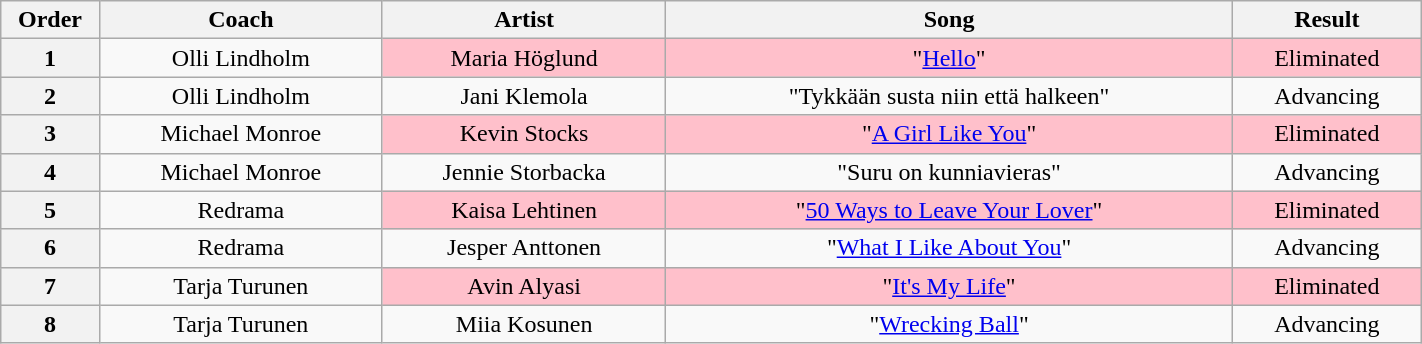<table class="wikitable" style="text-align:center; width:75%;">
<tr>
<th scope="col" style="width:05%;">Order</th>
<th scope="col" style="width:15%;">Coach</th>
<th scope="col" style="width:15%;">Artist</th>
<th scope="col" style="width:30%;">Song</th>
<th scope="col" style="width:10%;">Result</th>
</tr>
<tr>
<th scope="col">1</th>
<td>Olli Lindholm</td>
<td style="background:pink;">Maria Höglund</td>
<td style="background:pink;">"<a href='#'>Hello</a>"</td>
<td style="background:pink;">Eliminated</td>
</tr>
<tr>
<th scope="col">2</th>
<td>Olli Lindholm</td>
<td>Jani Klemola</td>
<td>"Tykkään susta niin että halkeen"</td>
<td>Advancing</td>
</tr>
<tr>
<th scope="col">3</th>
<td>Michael Monroe</td>
<td style="background:pink;">Kevin Stocks</td>
<td style="background:pink;">"<a href='#'>A Girl Like You</a>"</td>
<td style="background:pink;">Eliminated</td>
</tr>
<tr>
<th scope="col">4</th>
<td>Michael Monroe</td>
<td>Jennie Storbacka</td>
<td>"Suru on kunniavieras"</td>
<td>Advancing</td>
</tr>
<tr>
<th scope="col">5</th>
<td>Redrama</td>
<td style="background:pink;">Kaisa Lehtinen</td>
<td style="background:pink;">"<a href='#'>50 Ways to Leave Your Lover</a>"</td>
<td style="background:pink;">Eliminated</td>
</tr>
<tr>
<th scope="col">6</th>
<td>Redrama</td>
<td>Jesper Anttonen</td>
<td>"<a href='#'>What I Like About You</a>"</td>
<td>Advancing</td>
</tr>
<tr>
<th scope="col">7</th>
<td>Tarja Turunen</td>
<td style="background:pink;">Avin Alyasi</td>
<td style="background:pink;">"<a href='#'>It's My Life</a>"</td>
<td style="background:pink;">Eliminated</td>
</tr>
<tr>
<th scope="col">8</th>
<td>Tarja Turunen</td>
<td>Miia Kosunen</td>
<td>"<a href='#'>Wrecking Ball</a>"</td>
<td>Advancing</td>
</tr>
</table>
